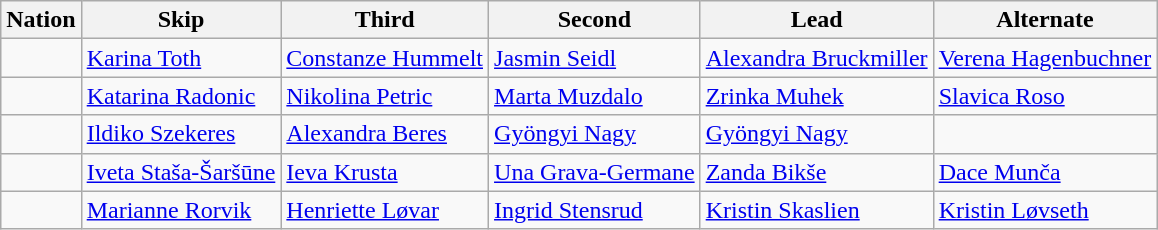<table class="wikitable">
<tr>
<th>Nation</th>
<th>Skip</th>
<th>Third</th>
<th>Second</th>
<th>Lead</th>
<th>Alternate</th>
</tr>
<tr>
<td></td>
<td><a href='#'>Karina Toth</a></td>
<td><a href='#'>Constanze Hummelt</a></td>
<td><a href='#'>Jasmin Seidl</a></td>
<td><a href='#'>Alexandra Bruckmiller</a></td>
<td><a href='#'>Verena Hagenbuchner</a></td>
</tr>
<tr>
<td></td>
<td><a href='#'>Katarina Radonic</a></td>
<td><a href='#'>Nikolina Petric</a></td>
<td><a href='#'>Marta Muzdalo</a></td>
<td><a href='#'>Zrinka Muhek</a></td>
<td><a href='#'>Slavica Roso</a></td>
</tr>
<tr>
<td></td>
<td><a href='#'>Ildiko Szekeres</a></td>
<td><a href='#'>Alexandra Beres</a></td>
<td><a href='#'>Gyöngyi Nagy</a></td>
<td><a href='#'>Gyöngyi Nagy</a></td>
<td></td>
</tr>
<tr>
<td></td>
<td><a href='#'>Iveta Staša-Šaršūne</a></td>
<td><a href='#'>Ieva Krusta</a></td>
<td><a href='#'>Una Grava-Germane</a></td>
<td><a href='#'>Zanda Bikše</a></td>
<td><a href='#'>Dace Munča</a></td>
</tr>
<tr>
<td></td>
<td><a href='#'>Marianne Rorvik</a></td>
<td><a href='#'>Henriette Løvar</a></td>
<td><a href='#'>Ingrid Stensrud</a></td>
<td><a href='#'>Kristin Skaslien</a></td>
<td><a href='#'>Kristin Løvseth</a></td>
</tr>
</table>
